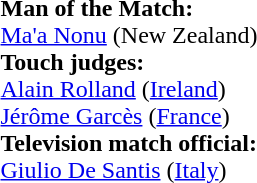<table width=100%>
<tr>
<td><br><strong>Man of the Match:</strong>
<br><a href='#'>Ma'a Nonu</a> (New Zealand)<br><strong>Touch judges:</strong>
<br><a href='#'>Alain Rolland</a> (<a href='#'>Ireland</a>)
<br><a href='#'>Jérôme Garcès</a> (<a href='#'>France</a>)
<br><strong>Television match official:</strong>
<br><a href='#'>Giulio De Santis</a> (<a href='#'>Italy</a>)</td>
</tr>
</table>
